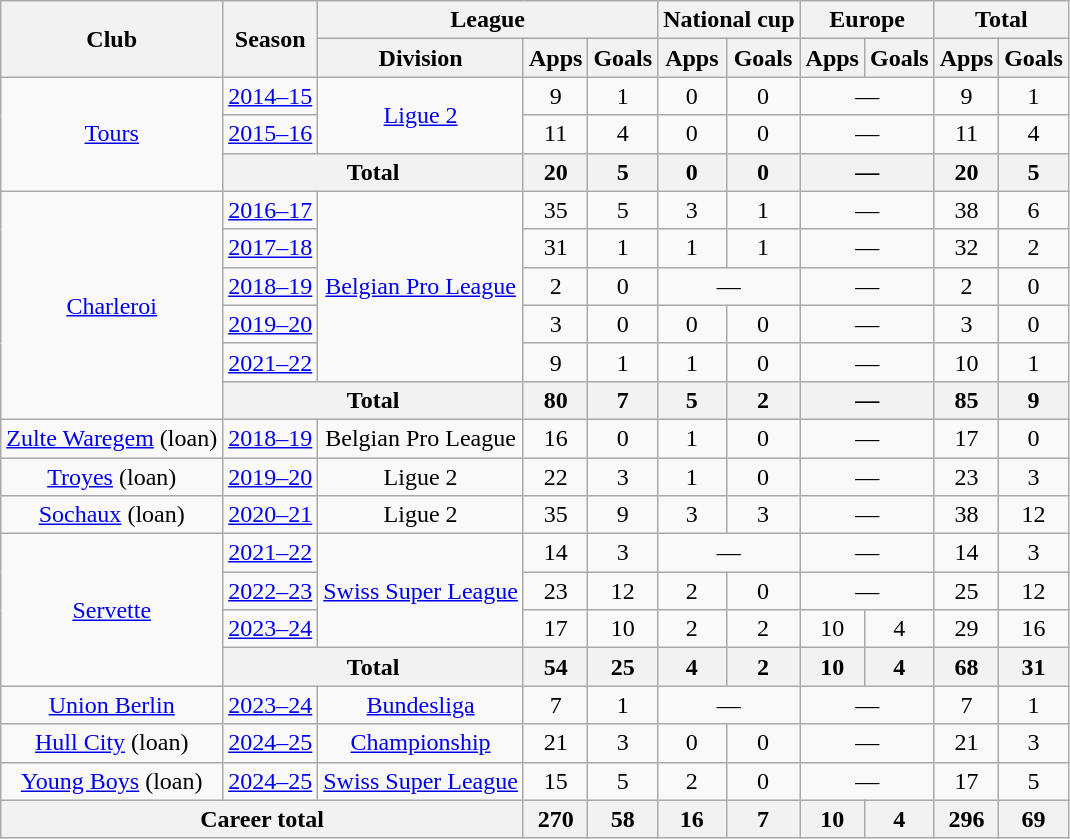<table class="wikitable" style="text-align: center;">
<tr>
<th rowspan="2">Club</th>
<th rowspan="2">Season</th>
<th colspan="3">League</th>
<th colspan="2">National cup</th>
<th colspan="2">Europe</th>
<th colspan="2">Total</th>
</tr>
<tr>
<th>Division</th>
<th>Apps</th>
<th>Goals</th>
<th>Apps</th>
<th>Goals</th>
<th>Apps</th>
<th>Goals</th>
<th>Apps</th>
<th>Goals</th>
</tr>
<tr>
<td rowspan="3"><a href='#'>Tours</a></td>
<td><a href='#'>2014–15</a></td>
<td rowspan="2"><a href='#'>Ligue 2</a></td>
<td>9</td>
<td>1</td>
<td>0</td>
<td>0</td>
<td colspan="2">—</td>
<td>9</td>
<td>1</td>
</tr>
<tr>
<td><a href='#'>2015–16</a></td>
<td>11</td>
<td>4</td>
<td>0</td>
<td>0</td>
<td colspan="2">—</td>
<td>11</td>
<td>4</td>
</tr>
<tr>
<th colspan="2">Total</th>
<th>20</th>
<th>5</th>
<th>0</th>
<th>0</th>
<th colspan="2">—</th>
<th>20</th>
<th>5</th>
</tr>
<tr>
<td rowspan="6"><a href='#'>Charleroi</a></td>
<td><a href='#'>2016–17</a></td>
<td rowspan="5"><a href='#'>Belgian Pro League</a></td>
<td>35</td>
<td>5</td>
<td>3</td>
<td>1</td>
<td colspan="2">—</td>
<td>38</td>
<td>6</td>
</tr>
<tr>
<td><a href='#'>2017–18</a></td>
<td>31</td>
<td>1</td>
<td>1</td>
<td>1</td>
<td colspan="2">—</td>
<td>32</td>
<td>2</td>
</tr>
<tr>
<td><a href='#'>2018–19</a></td>
<td>2</td>
<td>0</td>
<td colspan="2">—</td>
<td colspan="2">—</td>
<td>2</td>
<td>0</td>
</tr>
<tr>
<td><a href='#'>2019–20</a></td>
<td>3</td>
<td>0</td>
<td>0</td>
<td>0</td>
<td colspan="2">—</td>
<td>3</td>
<td>0</td>
</tr>
<tr>
<td><a href='#'>2021–22</a></td>
<td>9</td>
<td>1</td>
<td>1</td>
<td>0</td>
<td colspan="2">—</td>
<td>10</td>
<td>1</td>
</tr>
<tr>
<th colspan="2">Total</th>
<th>80</th>
<th>7</th>
<th>5</th>
<th>2</th>
<th colspan="2">—</th>
<th>85</th>
<th>9</th>
</tr>
<tr>
<td><a href='#'>Zulte Waregem</a> (loan)</td>
<td><a href='#'>2018–19</a></td>
<td>Belgian Pro League</td>
<td>16</td>
<td>0</td>
<td>1</td>
<td>0</td>
<td colspan="2">—</td>
<td>17</td>
<td>0</td>
</tr>
<tr>
<td><a href='#'>Troyes</a> (loan)</td>
<td><a href='#'>2019–20</a></td>
<td>Ligue 2</td>
<td>22</td>
<td>3</td>
<td>1</td>
<td>0</td>
<td colspan="2">—</td>
<td>23</td>
<td>3</td>
</tr>
<tr>
<td><a href='#'>Sochaux</a> (loan)</td>
<td><a href='#'>2020–21</a></td>
<td>Ligue 2</td>
<td>35</td>
<td>9</td>
<td>3</td>
<td>3</td>
<td colspan="2">—</td>
<td>38</td>
<td>12</td>
</tr>
<tr>
<td rowspan="4"><a href='#'>Servette</a></td>
<td><a href='#'>2021–22</a></td>
<td rowspan="3"><a href='#'>Swiss Super League</a></td>
<td>14</td>
<td>3</td>
<td colspan="2">—</td>
<td colspan="2">—</td>
<td>14</td>
<td>3</td>
</tr>
<tr>
<td><a href='#'>2022–23</a></td>
<td>23</td>
<td>12</td>
<td>2</td>
<td>0</td>
<td colspan="2">—</td>
<td>25</td>
<td>12</td>
</tr>
<tr>
<td><a href='#'>2023–24</a></td>
<td>17</td>
<td>10</td>
<td>2</td>
<td>2</td>
<td>10</td>
<td>4</td>
<td>29</td>
<td>16</td>
</tr>
<tr>
<th colspan="2">Total</th>
<th>54</th>
<th>25</th>
<th>4</th>
<th>2</th>
<th>10</th>
<th>4</th>
<th>68</th>
<th>31</th>
</tr>
<tr>
<td><a href='#'>Union Berlin</a></td>
<td><a href='#'>2023–24</a></td>
<td><a href='#'>Bundesliga</a></td>
<td>7</td>
<td>1</td>
<td colspan="2">—</td>
<td colspan="2">—</td>
<td>7</td>
<td>1</td>
</tr>
<tr>
<td><a href='#'>Hull City</a> (loan)</td>
<td><a href='#'>2024–25</a></td>
<td><a href='#'>Championship</a></td>
<td>21</td>
<td>3</td>
<td>0</td>
<td>0</td>
<td colspan="2">—</td>
<td>21</td>
<td>3</td>
</tr>
<tr>
<td><a href='#'>Young Boys</a> (loan)</td>
<td><a href='#'>2024–25</a></td>
<td><a href='#'>Swiss Super League</a></td>
<td>15</td>
<td>5</td>
<td>2</td>
<td>0</td>
<td colspan="2">—</td>
<td>17</td>
<td>5</td>
</tr>
<tr>
<th colspan="3">Career total</th>
<th>270</th>
<th>58</th>
<th>16</th>
<th>7</th>
<th>10</th>
<th>4</th>
<th>296</th>
<th>69</th>
</tr>
</table>
